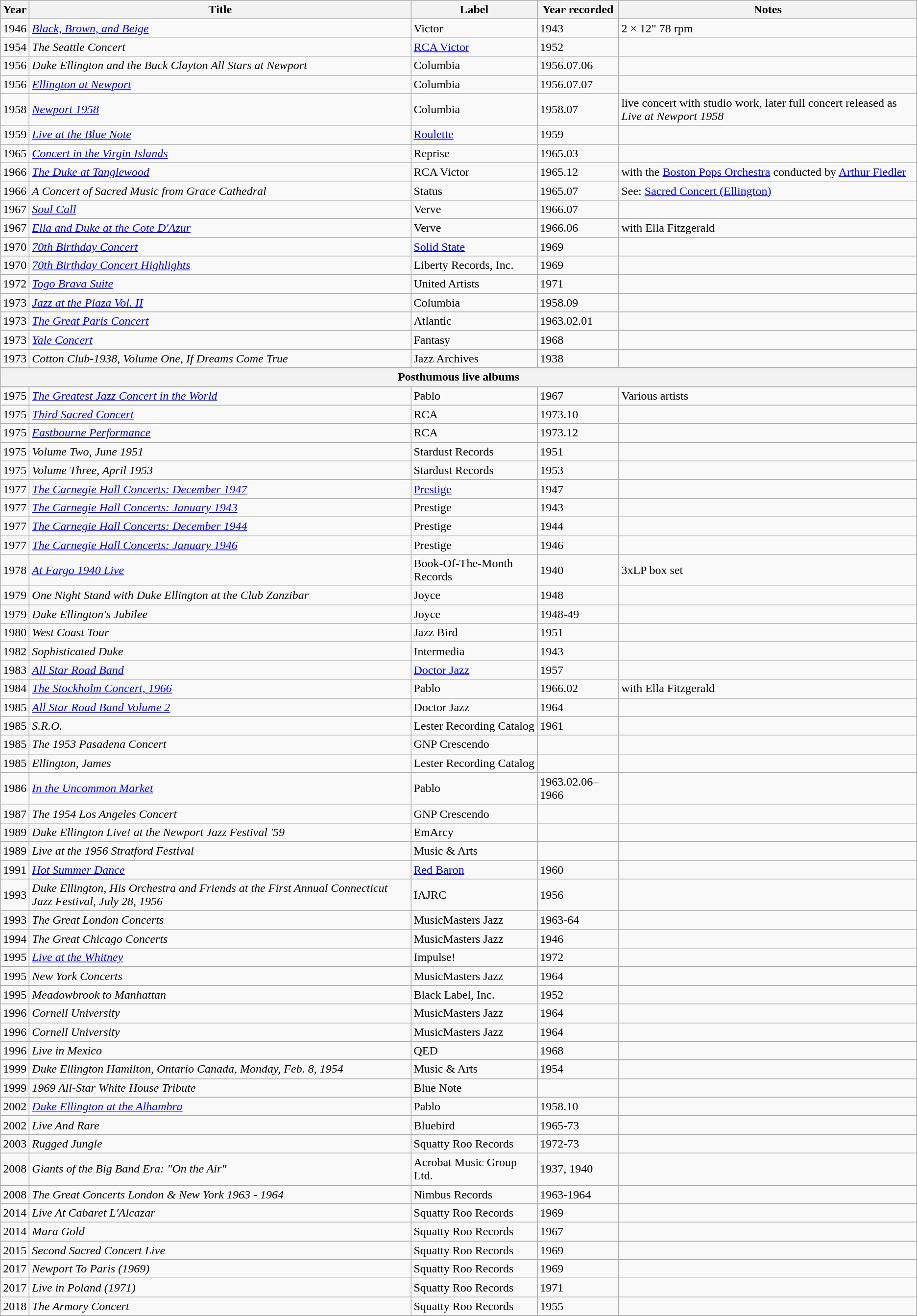<table class="wikitable sortable">
<tr>
<th>Year</th>
<th>Title</th>
<th>Label</th>
<th>Year recorded</th>
<th>Notes</th>
</tr>
<tr>
<td>1946</td>
<td><em><a href='#'>Black, Brown, and Beige</a></em></td>
<td>Victor</td>
<td>1943</td>
<td>2 × 12" 78 rpm</td>
</tr>
<tr>
<td>1954</td>
<td><em>The Seattle Concert</em></td>
<td><a href='#'>RCA Victor</a></td>
<td>1952</td>
<td></td>
</tr>
<tr>
<td>1956</td>
<td><em>Duke Ellington and the Buck Clayton All Stars at Newport</em></td>
<td>Columbia</td>
<td>1956.07.06</td>
<td></td>
</tr>
<tr>
<td>1956</td>
<td><em><a href='#'>Ellington at Newport</a></em></td>
<td>Columbia</td>
<td>1956.07.07</td>
<td></td>
</tr>
<tr>
<td>1958</td>
<td><em><a href='#'>Newport 1958</a></em></td>
<td>Columbia</td>
<td>1958.07</td>
<td>live concert with studio work, later full concert released as <em>Live at Newport 1958</em></td>
</tr>
<tr>
<td>1959</td>
<td><em><a href='#'>Live at the Blue Note</a></em></td>
<td><a href='#'>Roulette</a></td>
<td>1959</td>
<td></td>
</tr>
<tr>
<td>1965</td>
<td><em><a href='#'>Concert in the Virgin Islands</a></em></td>
<td>Reprise</td>
<td>1965.03</td>
<td></td>
</tr>
<tr>
<td>1966</td>
<td><em><a href='#'>The Duke at Tanglewood</a></em></td>
<td>RCA Victor</td>
<td>1965.12</td>
<td>with the <a href='#'>Boston Pops Orchestra</a> conducted by <a href='#'>Arthur Fiedler</a></td>
</tr>
<tr>
<td>1966</td>
<td><em>A Concert of Sacred Music from Grace Cathedral</em></td>
<td>Status</td>
<td>1965.07</td>
<td>See: <a href='#'>Sacred Concert (Ellington)</a></td>
</tr>
<tr>
<td>1967</td>
<td><em><a href='#'>Soul Call</a></em></td>
<td>Verve</td>
<td>1966.07</td>
<td></td>
</tr>
<tr>
<td>1967</td>
<td><em><a href='#'>Ella and Duke at the Cote D'Azur</a></em></td>
<td>Verve</td>
<td>1966.06</td>
<td>with Ella Fitzgerald</td>
</tr>
<tr>
<td>1970</td>
<td><em><a href='#'>70th Birthday Concert</a></em></td>
<td><a href='#'>Solid State</a></td>
<td>1969</td>
<td></td>
</tr>
<tr>
<td>1970</td>
<td><em><a href='#'>70th Birthday Concert Highlights</a></em></td>
<td>Liberty Records, Inc.</td>
<td>1969</td>
<td></td>
</tr>
<tr>
<td>1972</td>
<td><em><a href='#'>Togo Brava Suite</a></em></td>
<td>United Artists</td>
<td>1971</td>
<td></td>
</tr>
<tr>
<td>1973</td>
<td><em><a href='#'>Jazz at the Plaza Vol. II</a></em></td>
<td>Columbia</td>
<td>1958.09</td>
<td></td>
</tr>
<tr>
<td>1973</td>
<td><em><a href='#'>The Great Paris Concert</a></em></td>
<td>Atlantic</td>
<td>1963.02.01</td>
<td></td>
</tr>
<tr>
<td>1973</td>
<td><em><a href='#'>Yale Concert</a></em></td>
<td>Fantasy</td>
<td>1968</td>
<td></td>
</tr>
<tr>
<td>1973</td>
<td><em>Cotton Club-1938, Volume One, If Dreams Come True</em></td>
<td>Jazz Archives</td>
<td>1938</td>
<td></td>
</tr>
<tr>
<th colspan="5"><strong>Posthumous live albums</strong></th>
</tr>
<tr>
<td>1975</td>
<td><em><a href='#'>The Greatest Jazz Concert in the World</a></em></td>
<td>Pablo</td>
<td>1967</td>
<td>Various artists</td>
</tr>
<tr>
<td>1975</td>
<td><em><a href='#'>Third Sacred Concert</a></em></td>
<td>RCA</td>
<td>1973.10</td>
<td></td>
</tr>
<tr>
<td>1975</td>
<td><em><a href='#'>Eastbourne Performance</a></em></td>
<td>RCA</td>
<td>1973.12</td>
<td></td>
</tr>
<tr>
<td>1975</td>
<td><em>Volume Two, June 1951</em></td>
<td>Stardust Records</td>
<td>1951</td>
<td></td>
</tr>
<tr>
<td>1975</td>
<td><em>Volume Three, April 1953</em></td>
<td>Stardust Records</td>
<td>1953</td>
<td></td>
</tr>
<tr>
</tr>
<tr>
<td>1977</td>
<td><em><a href='#'>The Carnegie Hall Concerts: December 1947</a></em></td>
<td><a href='#'>Prestige</a></td>
<td>1947</td>
<td></td>
</tr>
<tr>
<td>1977</td>
<td><em><a href='#'>The Carnegie Hall Concerts: January 1943</a></em></td>
<td>Prestige</td>
<td>1943</td>
<td></td>
</tr>
<tr>
<td>1977</td>
<td><em><a href='#'>The Carnegie Hall Concerts: December 1944</a></em></td>
<td>Prestige</td>
<td>1944</td>
<td></td>
</tr>
<tr>
<td>1977</td>
<td><em><a href='#'>The Carnegie Hall Concerts: January 1946</a></em></td>
<td>Prestige</td>
<td>1946</td>
<td></td>
</tr>
<tr>
<td>1978</td>
<td><em><a href='#'>At Fargo 1940 Live</a></em></td>
<td>Book-Of-The-Month Records</td>
<td>1940</td>
<td>3xLP box set</td>
</tr>
<tr>
<td>1979</td>
<td><em>One Night Stand with Duke Ellington at the Club Zanzibar</em></td>
<td>Joyce</td>
<td>1948</td>
<td></td>
</tr>
<tr>
<td>1979</td>
<td><em>Duke Ellington's Jubilee</em></td>
<td>Joyce</td>
<td>1948-49</td>
<td></td>
</tr>
<tr>
<td>1980</td>
<td><em>West Coast Tour</em></td>
<td>Jazz Bird</td>
<td>1951</td>
<td></td>
</tr>
<tr>
<td>1982</td>
<td><em>Sophisticated Duke</em></td>
<td>Intermedia</td>
<td>1943</td>
<td></td>
</tr>
<tr>
<td>1983</td>
<td><em><a href='#'>All Star Road Band</a></em></td>
<td><a href='#'>Doctor Jazz</a></td>
<td>1957</td>
<td></td>
</tr>
<tr>
<td>1984</td>
<td><em><a href='#'>The Stockholm Concert, 1966</a></em></td>
<td>Pablo</td>
<td>1966.02</td>
<td>with Ella Fitzgerald</td>
</tr>
<tr>
<td>1985</td>
<td><em><a href='#'>All Star Road Band Volume 2</a></em></td>
<td>Doctor Jazz</td>
<td>1964</td>
<td></td>
</tr>
<tr>
<td>1985</td>
<td><em>S.R.O.</em></td>
<td>Lester Recording Catalog</td>
<td>1961</td>
<td></td>
</tr>
<tr>
<td>1985</td>
<td><em>The 1953 Pasadena Concert</em></td>
<td>GNP Crescendo</td>
<td></td>
<td></td>
</tr>
<tr>
<td>1985</td>
<td><em>Ellington, James</em></td>
<td>Lester Recording Catalog</td>
<td></td>
<td></td>
</tr>
<tr>
<td>1986</td>
<td><em><a href='#'>In the Uncommon Market</a></em></td>
<td>Pablo</td>
<td>1963.02.06–1966</td>
<td></td>
</tr>
<tr>
<td>1987</td>
<td><em>The 1954 Los Angeles Concert</em></td>
<td>GNP Crescendo</td>
<td></td>
<td></td>
</tr>
<tr>
<td>1989</td>
<td><em>Duke Ellington Live! at the Newport Jazz Festival '59</em></td>
<td>EmArcy</td>
<td></td>
<td></td>
</tr>
<tr>
<td>1989</td>
<td><em>Live at the 1956 Stratford Festival</em></td>
<td>Music & Arts</td>
<td></td>
<td></td>
</tr>
<tr>
<td>1991</td>
<td><em><a href='#'>Hot Summer Dance</a></em></td>
<td><a href='#'>Red Baron</a></td>
<td>1960</td>
<td></td>
</tr>
<tr>
<td>1993</td>
<td><em>Duke Ellington, His Orchestra and Friends at the First Annual Connecticut Jazz Festival, July 28, 1956</em></td>
<td>IAJRC</td>
<td>1956</td>
<td></td>
</tr>
<tr>
<td>1993</td>
<td><em>The Great London Concerts</em></td>
<td>MusicMasters Jazz</td>
<td>1963-64</td>
<td></td>
</tr>
<tr>
<td>1994</td>
<td><em>The Great Chicago Concerts</em></td>
<td>MusicMasters Jazz</td>
<td>1946</td>
<td></td>
</tr>
<tr>
<td>1995</td>
<td><em><a href='#'>Live at the Whitney</a></em></td>
<td>Impulse!</td>
<td>1972</td>
<td></td>
</tr>
<tr>
<td>1995</td>
<td><em>New York Concerts</em></td>
<td>MusicMasters Jazz</td>
<td>1964</td>
<td></td>
</tr>
<tr>
<td>1995</td>
<td><em>Meadowbrook to Manhattan</em></td>
<td>Black Label, Inc.</td>
<td>1952</td>
<td></td>
</tr>
<tr>
<td>1996</td>
<td><em>Cornell University</em></td>
<td>MusicMasters Jazz</td>
<td>1964</td>
<td></td>
</tr>
<tr>
<td>1996</td>
<td><em>Cornell University</em></td>
<td>MusicMasters Jazz</td>
<td>1964</td>
<td></td>
</tr>
<tr>
<td>1996</td>
<td><em>Live in Mexico</em></td>
<td>QED</td>
<td>1968</td>
<td></td>
</tr>
<tr>
<td>1999</td>
<td><em>Duke Ellington Hamilton, Ontario Canada, Monday, Feb. 8, 1954</em></td>
<td>Music & Arts</td>
<td>1954</td>
<td></td>
</tr>
<tr>
<td>1999</td>
<td><em>1969 All-Star White House Tribute</em></td>
<td>Blue Note</td>
<td></td>
<td></td>
</tr>
<tr>
<td>2002</td>
<td><em><a href='#'>Duke Ellington at the Alhambra</a></em></td>
<td>Pablo</td>
<td>1958.10</td>
<td></td>
</tr>
<tr>
<td>2002</td>
<td><em>Live And Rare</em></td>
<td>Bluebird</td>
<td>1965-73</td>
<td></td>
</tr>
<tr>
<td>2003</td>
<td><em>Rugged Jungle</em></td>
<td>Squatty Roo Records</td>
<td>1972-73</td>
<td></td>
</tr>
<tr>
<td>2008</td>
<td><em>Giants of the Big Band Era: "On the Air"</em></td>
<td>Acrobat Music Group Ltd.</td>
<td>1937, 1940</td>
<td></td>
</tr>
<tr>
<td>2008</td>
<td><em>The Great Concerts London & New York 1963 - 1964</em></td>
<td>Nimbus Records</td>
<td>1963-1964</td>
<td></td>
</tr>
<tr>
<td>2014</td>
<td><em>Live At Cabaret L'Alcazar</em></td>
<td>Squatty Roo Records</td>
<td>1969</td>
<td></td>
</tr>
<tr>
<td>2014</td>
<td><em>Mara Gold</em></td>
<td>Squatty Roo Records</td>
<td>1967</td>
<td></td>
</tr>
<tr>
<td>2015</td>
<td><em>Second Sacred Concert Live</em></td>
<td>Squatty Roo Records</td>
<td>1969</td>
<td></td>
</tr>
<tr>
<td>2017</td>
<td><em>Newport To Paris (1969)</em></td>
<td>Squatty Roo Records</td>
<td>1969</td>
<td></td>
</tr>
<tr>
<td>2017</td>
<td><em>Live in Poland (1971)</em></td>
<td>Squatty Roo Records</td>
<td>1971</td>
<td></td>
</tr>
<tr>
<td>2018</td>
<td><em>The Armory Concert</em></td>
<td>Squatty Roo Records</td>
<td>1955</td>
<td></td>
</tr>
<tr>
</tr>
</table>
